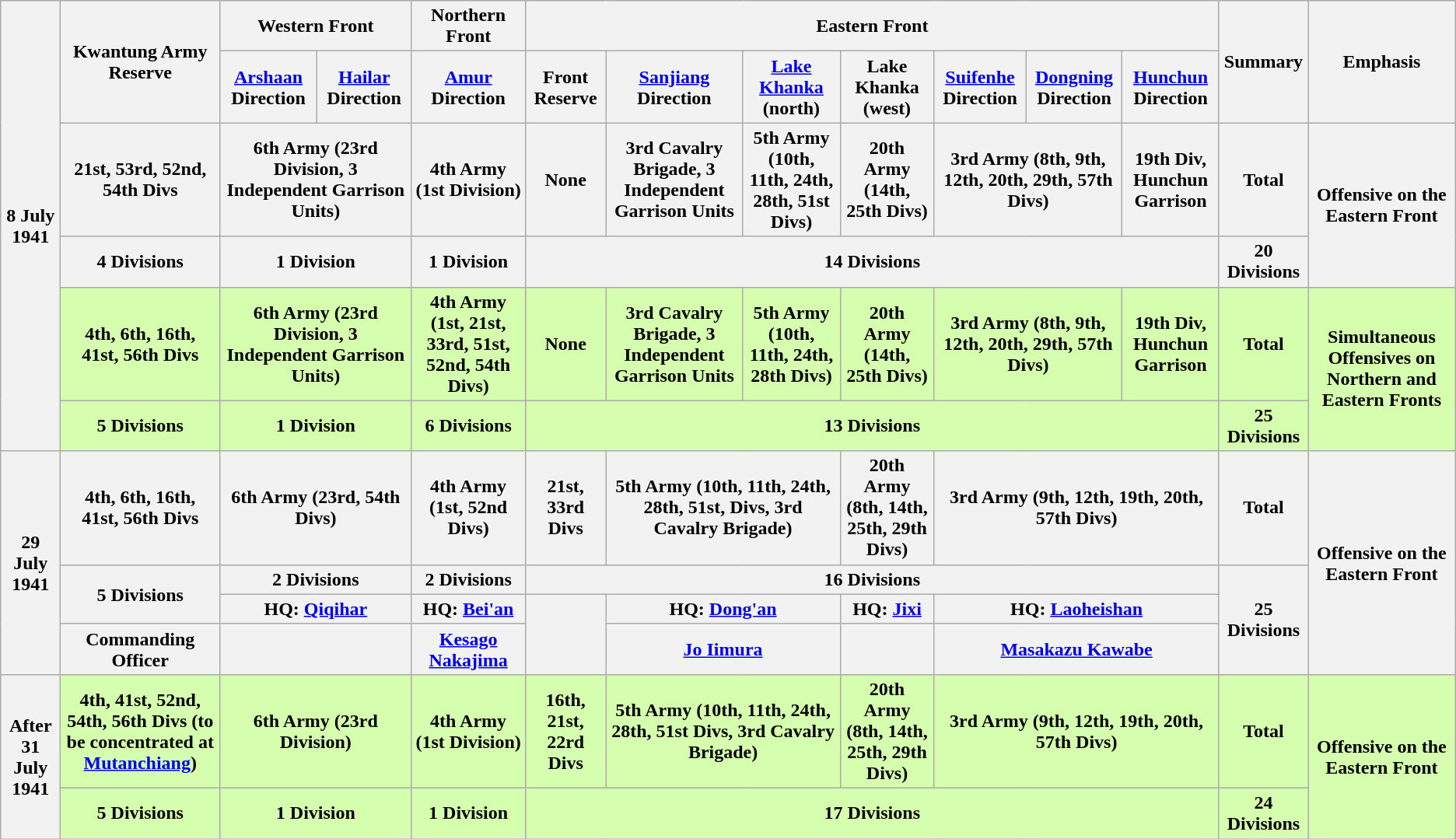<table class="wikitable mw-collapsible">
<tr>
<th rowspan="6">8 July 1941</th>
<th rowspan="2">Kwantung Army Reserve</th>
<th colspan="2">Western Front</th>
<th>Northern Front</th>
<th colspan="7">Eastern Front</th>
<th rowspan="2">Summary</th>
<th rowspan="2">Emphasis</th>
</tr>
<tr>
<th><a href='#'>Arshaan</a> Direction</th>
<th><a href='#'>Hailar</a> Direction</th>
<th><a href='#'>Amur</a> Direction</th>
<th>Front Reserve</th>
<th><a href='#'>Sanjiang</a> Direction</th>
<th><a href='#'>Lake Khanka</a> (north)</th>
<th>Lake Khanka (west)</th>
<th><a href='#'>Suifenhe</a> Direction</th>
<th><a href='#'>Dongning</a> Direction</th>
<th><a href='#'>Hunchun</a> Direction</th>
</tr>
<tr>
<th>21st, 53rd, 52nd, 54th Divs</th>
<th colspan="2">6th Army (23rd Division, 3 Independent Garrison Units)</th>
<th>4th Army (1st Division)</th>
<th>None</th>
<th>3rd Cavalry Brigade, 3 Independent Garrison Units</th>
<th>5th Army (10th, 11th, 24th, 28th, 51st Divs)</th>
<th>20th Army (14th, 25th Divs)</th>
<th colspan="2">3rd Army (8th, 9th, 12th, 20th, 29th, 57th Divs)</th>
<th>19th Div, Hunchun Garrison</th>
<th>Total</th>
<th rowspan="2">Offensive on the Eastern Front</th>
</tr>
<tr>
<th>4 Divisions</th>
<th colspan="2">1 Division</th>
<th>1 Division</th>
<th colspan="7">14 Divisions</th>
<th>20 Divisions</th>
</tr>
<tr>
<th style="background: #d5ffaf;">4th, 6th, 16th, 41st, 56th Divs</th>
<th colspan="2" style="background: #d5ffaf;">6th Army (23rd Division, 3 Independent Garrison Units)</th>
<th style="background: #d5ffaf;">4th Army (1st, 21st, 33rd, 51st, 52nd, 54th Divs)</th>
<th style="background: #d5ffaf;">None</th>
<th style="background: #d5ffaf;">3rd Cavalry Brigade, 3 Independent Garrison Units</th>
<th style="background: #d5ffaf;">5th Army (10th, 11th, 24th, 28th Divs)</th>
<th style="background: #d5ffaf;">20th Army (14th, 25th Divs)</th>
<th colspan="2" style="background: #d5ffaf;">3rd Army (8th, 9th, 12th, 20th, 29th, 57th Divs)</th>
<th style="background: #d5ffaf;">19th Div, Hunchun Garrison</th>
<th style="background: #d5ffaf;">Total</th>
<th rowspan="2" style="background: #d5ffaf;">Simultaneous Offensives on Northern and Eastern Fronts</th>
</tr>
<tr>
<th style="background: #d5ffaf;">5 Divisions</th>
<th colspan="2" style="background: #d5ffaf;">1 Division</th>
<th style="background: #d5ffaf;">6 Divisions</th>
<th colspan="7" style="background: #d5ffaf;">13 Divisions</th>
<th style="background: #d5ffaf;">25 Divisions</th>
</tr>
<tr>
<th rowspan="4">29 July 1941</th>
<th>4th, 6th, 16th, 41st, 56th Divs</th>
<th colspan="2">6th Army (23rd, 54th Divs)</th>
<th>4th Army (1st, 52nd Divs)</th>
<th>21st, 33rd Divs</th>
<th colspan="2">5th Army (10th, 11th, 24th, 28th, 51st, Divs, 3rd Cavalry Brigade)</th>
<th>20th Army (8th, 14th, 25th, 29th Divs)</th>
<th colspan="3">3rd Army (9th, 12th, 19th, 20th, 57th Divs)</th>
<th>Total</th>
<th rowspan="4">Offensive on the Eastern Front</th>
</tr>
<tr>
<th rowspan="2">5 Divisions</th>
<th colspan="2">2 Divisions</th>
<th>2 Divisions</th>
<th colspan="7">16 Divisions</th>
<th rowspan="3">25 Divisions</th>
</tr>
<tr>
<th colspan="2">HQ: <a href='#'>Qiqihar</a></th>
<th>HQ: <a href='#'>Bei'an</a></th>
<th rowspan="2"></th>
<th colspan="2">HQ: <a href='#'>Dong'an</a></th>
<th>HQ: <a href='#'>Jixi</a></th>
<th colspan="3">HQ: <a href='#'>Laoheishan</a></th>
</tr>
<tr>
<th>Commanding Officer</th>
<th colspan="2"></th>
<th><a href='#'>Kesago Nakajima</a></th>
<th colspan="2"><a href='#'>Jo Iimura</a></th>
<th></th>
<th colspan="3"><a href='#'>Masakazu Kawabe</a></th>
</tr>
<tr>
<th rowspan="2">After 31 July 1941</th>
<th style="background: #d5ffaf;">4th, 41st, 52nd, 54th, 56th Divs (to be concentrated at <a href='#'>Mutanchiang</a>)</th>
<th colspan="2" style="background: #d5ffaf;">6th Army (23rd Division)</th>
<th style="background: #d5ffaf;">4th Army (1st Division)</th>
<th style="background: #d5ffaf;">16th, 21st, 22rd Divs</th>
<th colspan="2" style="background: #d5ffaf;">5th Army (10th, 11th, 24th, 28th, 51st Divs, 3rd Cavalry Brigade)</th>
<th style="background: #d5ffaf;">20th Army (8th, 14th, 25th, 29th Divs)</th>
<th colspan="3" style="background: #d5ffaf;">3rd Army (9th, 12th, 19th, 20th, 57th Divs)</th>
<th style="background: #d5ffaf;">Total</th>
<th rowspan="2" style="background: #d5ffaf;">Offensive on the Eastern Front</th>
</tr>
<tr>
<th style="background: #d5ffaf;">5 Divisions</th>
<th colspan="2" style="background: #d5ffaf;">1 Division</th>
<th style="background: #d5ffaf;">1 Division</th>
<th colspan="7" style="background: #d5ffaf;">17 Divisions</th>
<th style="background: #d5ffaf;">24 Divisions</th>
</tr>
</table>
